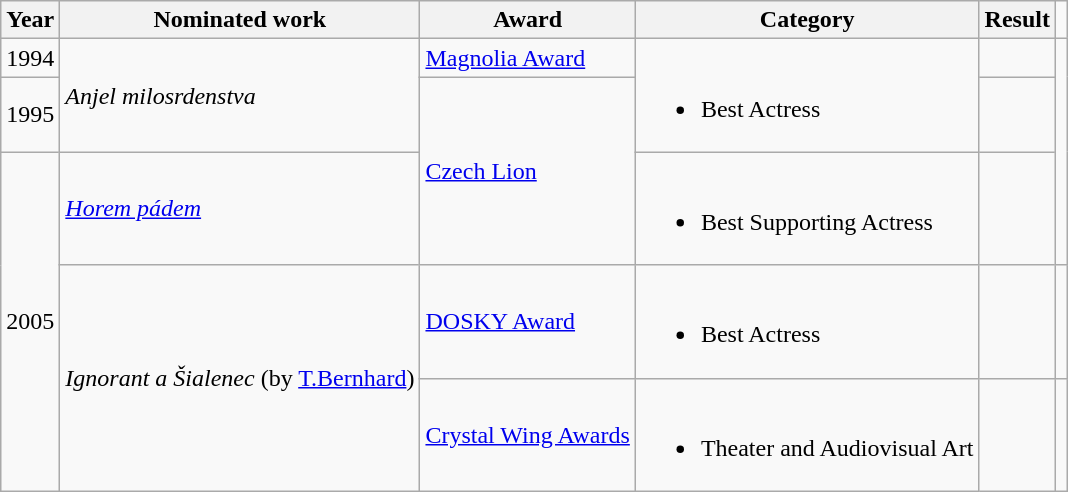<table class="wikitable">
<tr>
<th>Year</th>
<th>Nominated work</th>
<th>Award</th>
<th>Category</th>
<th>Result</th>
</tr>
<tr>
<td>1994</td>
<td rowspan=2><em>Anjel milosrdenstva</em></td>
<td><a href='#'>Magnolia Award</a></td>
<td rowspan=2><br><ul><li>Best Actress</li></ul></td>
<td></td>
<td rowspan=3></td>
</tr>
<tr>
<td>1995</td>
<td rowspan="2"><a href='#'>Czech Lion</a></td>
<td></td>
</tr>
<tr>
<td rowspan=3>2005</td>
<td><em><a href='#'>Horem pádem</a></em></td>
<td><br><ul><li>Best Supporting Actress</li></ul></td>
<td></td>
</tr>
<tr>
<td rowspan=2><em>Ignorant a Šialenec</em> (by <a href='#'>T.Bernhard</a>)</td>
<td><a href='#'>DOSKY Award</a></td>
<td><br><ul><li>Best Actress</li></ul></td>
<td></td>
<td></td>
</tr>
<tr>
<td><a href='#'>Crystal Wing Awards</a></td>
<td><br><ul><li>Theater and Audiovisual Art</li></ul></td>
<td></td>
</tr>
</table>
